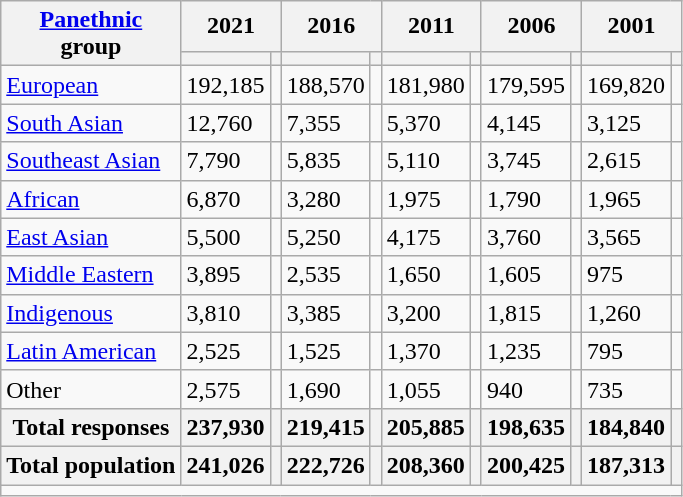<table class="wikitable collapsible sortable">
<tr>
<th rowspan="2"><a href='#'>Panethnic</a><br>group</th>
<th colspan="2">2021</th>
<th colspan="2">2016</th>
<th colspan="2">2011</th>
<th colspan="2">2006</th>
<th colspan="2">2001</th>
</tr>
<tr>
<th><a href='#'></a></th>
<th></th>
<th></th>
<th></th>
<th></th>
<th></th>
<th></th>
<th></th>
<th></th>
<th></th>
</tr>
<tr>
<td><a href='#'>European</a></td>
<td>192,185</td>
<td></td>
<td>188,570</td>
<td></td>
<td>181,980</td>
<td></td>
<td>179,595</td>
<td></td>
<td>169,820</td>
<td></td>
</tr>
<tr>
<td><a href='#'>South Asian</a></td>
<td>12,760</td>
<td></td>
<td>7,355</td>
<td></td>
<td>5,370</td>
<td></td>
<td>4,145</td>
<td></td>
<td>3,125</td>
<td></td>
</tr>
<tr>
<td><a href='#'>Southeast Asian</a></td>
<td>7,790</td>
<td></td>
<td>5,835</td>
<td></td>
<td>5,110</td>
<td></td>
<td>3,745</td>
<td></td>
<td>2,615</td>
<td></td>
</tr>
<tr>
<td><a href='#'>African</a></td>
<td>6,870</td>
<td></td>
<td>3,280</td>
<td></td>
<td>1,975</td>
<td></td>
<td>1,790</td>
<td></td>
<td>1,965</td>
<td></td>
</tr>
<tr>
<td><a href='#'>East Asian</a></td>
<td>5,500</td>
<td></td>
<td>5,250</td>
<td></td>
<td>4,175</td>
<td></td>
<td>3,760</td>
<td></td>
<td>3,565</td>
<td></td>
</tr>
<tr>
<td><a href='#'>Middle Eastern</a></td>
<td>3,895</td>
<td></td>
<td>2,535</td>
<td></td>
<td>1,650</td>
<td></td>
<td>1,605</td>
<td></td>
<td>975</td>
<td></td>
</tr>
<tr>
<td><a href='#'>Indigenous</a></td>
<td>3,810</td>
<td></td>
<td>3,385</td>
<td></td>
<td>3,200</td>
<td></td>
<td>1,815</td>
<td></td>
<td>1,260</td>
<td></td>
</tr>
<tr>
<td><a href='#'>Latin American</a></td>
<td>2,525</td>
<td></td>
<td>1,525</td>
<td></td>
<td>1,370</td>
<td></td>
<td>1,235</td>
<td></td>
<td>795</td>
<td></td>
</tr>
<tr>
<td>Other</td>
<td>2,575</td>
<td></td>
<td>1,690</td>
<td></td>
<td>1,055</td>
<td></td>
<td>940</td>
<td></td>
<td>735</td>
<td></td>
</tr>
<tr>
<th>Total responses</th>
<th>237,930</th>
<th></th>
<th>219,415</th>
<th></th>
<th>205,885</th>
<th></th>
<th>198,635</th>
<th></th>
<th>184,840</th>
<th></th>
</tr>
<tr>
<th>Total population</th>
<th>241,026</th>
<th></th>
<th>222,726</th>
<th></th>
<th>208,360</th>
<th></th>
<th>200,425</th>
<th></th>
<th>187,313</th>
<th></th>
</tr>
<tr class="sortbottom">
<td colspan="15"></td>
</tr>
</table>
